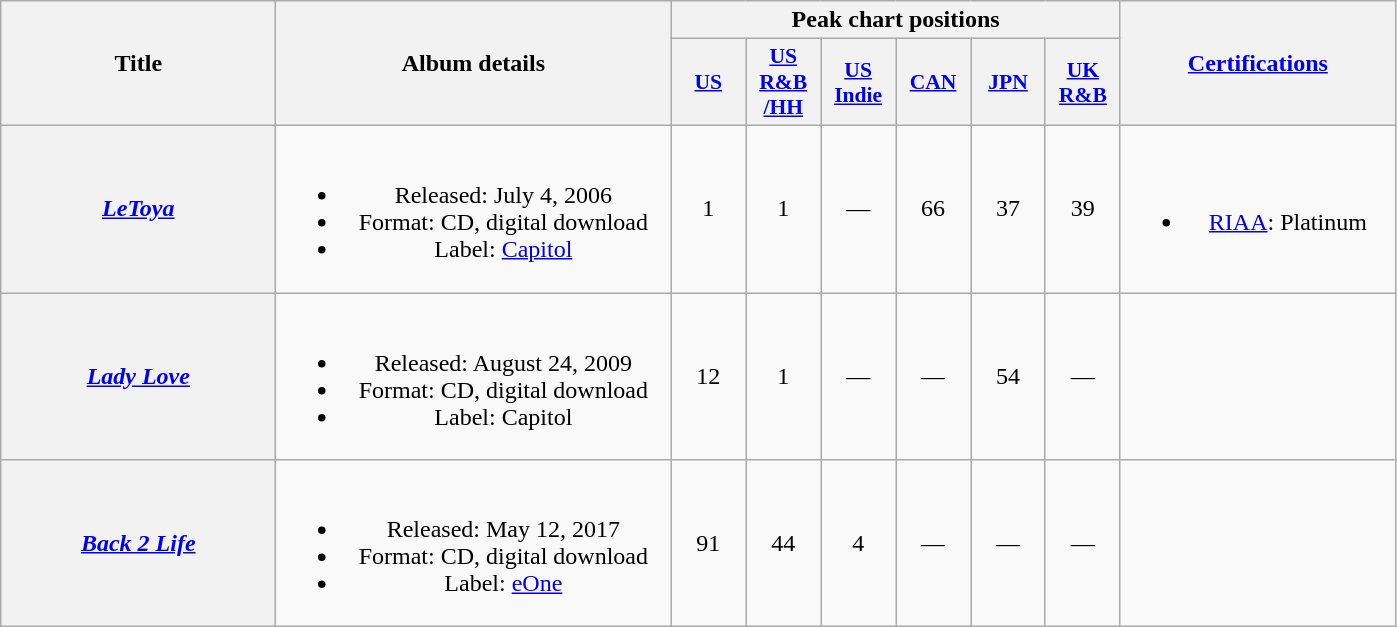<table class="wikitable plainrowheaders" style="text-align:center;" border="1">
<tr>
<th scope="col" rowspan="2" style="width:11em;">Title</th>
<th scope="col" rowspan="2" style="width:16em;">Album details</th>
<th scope="col" colspan="6">Peak chart positions</th>
<th scope="col" rowspan="2" style="width:11em;"><a href='#'>Certifications</a></th>
</tr>
<tr>
<th scope="col" style="width:3em;font-size:90%;"><a href='#'>US</a><br></th>
<th scope="col" style="width:3em;font-size:90%;"><a href='#'>US R&B<br>/HH</a><br></th>
<th scope="col" style="width:3em;font-size:90%;"><a href='#'>US Indie</a><br></th>
<th scope="col" style="width:3em;font-size:90%;"><a href='#'>CAN</a></th>
<th scope="col" style="width:3em;font-size:90%;"><a href='#'>JPN</a><br></th>
<th scope="col" style="width:3em;font-size:90%;"><a href='#'>UK R&B</a><br></th>
</tr>
<tr>
<th scope="row"><em><a href='#'>LeToya</a></em></th>
<td><br><ul><li>Released: July 4, 2006</li><li>Format: CD, digital download</li><li>Label: <a href='#'>Capitol</a></li></ul></td>
<td>1</td>
<td>1</td>
<td>—</td>
<td>66</td>
<td>37</td>
<td>39</td>
<td><br><ul><li><a href='#'>RIAA</a>: Platinum</li></ul></td>
</tr>
<tr>
<th scope="row"><em><a href='#'>Lady Love</a></em></th>
<td><br><ul><li>Released: August 24, 2009</li><li>Format: CD, digital download</li><li>Label: Capitol</li></ul></td>
<td>12</td>
<td>1</td>
<td>—</td>
<td>—</td>
<td>54</td>
<td>—</td>
<td></td>
</tr>
<tr>
<th scope="row"><em><a href='#'>Back 2 Life</a></em></th>
<td><br><ul><li>Released: May 12, 2017</li><li>Format: CD, digital download</li><li>Label: <a href='#'>eOne</a></li></ul></td>
<td>91</td>
<td>44</td>
<td>4</td>
<td>—</td>
<td>—</td>
<td>—</td>
<td></td>
</tr>
</table>
